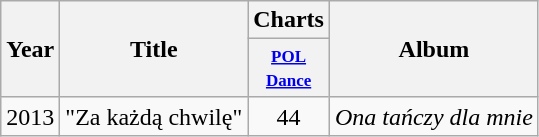<table class=wikitable style=text-align:center;>
<tr>
<th rowspan=2>Year</th>
<th rowspan=2>Title</th>
<th colspan=1>Charts</th>
<th rowspan=2>Album</th>
</tr>
<tr style="vertical-align:top;line-height:1.2; width:3em;font-size:85%;">
<th width=25px><small><a href='#'>POL<br>Dance</a></small><br></th>
</tr>
<tr>
<td>2013</td>
<td align=left>"Za każdą chwilę"</td>
<td>44</td>
<td><em>Ona tańczy dla mnie</em></td>
</tr>
</table>
